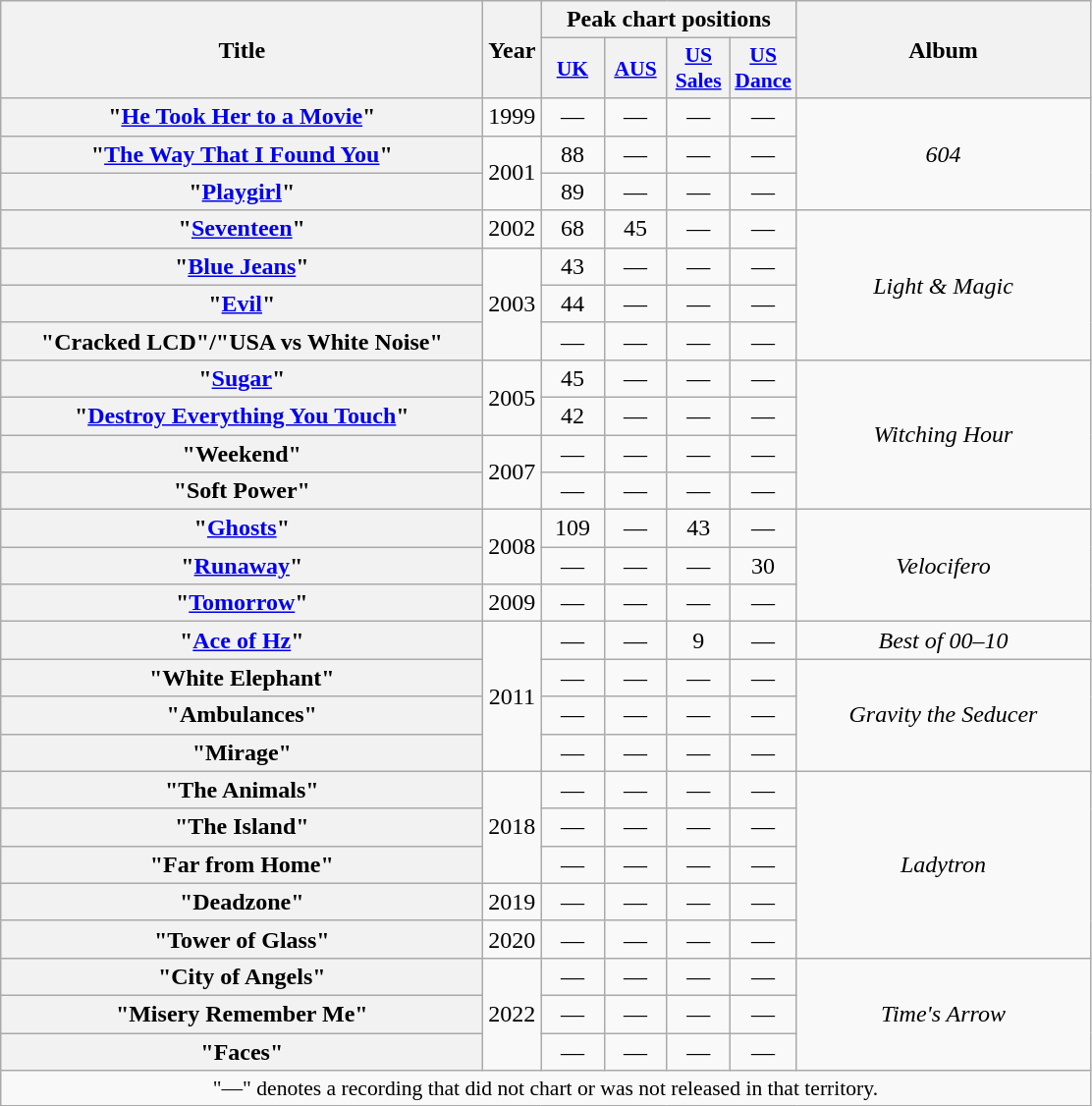<table class="wikitable plainrowheaders" style="text-align:center">
<tr>
<th scope="col" rowspan="2" style="width:20em;">Title</th>
<th scope="col" rowspan="2">Year</th>
<th scope="col" colspan="4">Peak chart positions</th>
<th scope="col" rowspan="2" style="width:12em;">Album</th>
</tr>
<tr>
<th scope="col" style="width:2.5em;font-size:90%;"><a href='#'>UK</a><br></th>
<th scope="col" style="width:2.5em;font-size:90%;"><a href='#'>AUS</a><br></th>
<th scope="col" style="width:2.5em;font-size:90%;"><a href='#'>US<br>Sales</a><br></th>
<th scope="col" style="width:2.5em;font-size:90%;"><a href='#'>US<br>Dance</a><br></th>
</tr>
<tr>
<th scope="row">"<a href='#'>He Took Her to a Movie</a>"</th>
<td>1999</td>
<td>—</td>
<td>—</td>
<td>—</td>
<td>—</td>
<td rowspan="3"><em>604</em></td>
</tr>
<tr>
<th scope="row">"<a href='#'>The Way That I Found You</a>"</th>
<td rowspan="2">2001</td>
<td>88</td>
<td>—</td>
<td>—</td>
<td>—</td>
</tr>
<tr>
<th scope="row">"<a href='#'>Playgirl</a>"</th>
<td>89</td>
<td>—</td>
<td>—</td>
<td>—</td>
</tr>
<tr>
<th scope="row">"<a href='#'>Seventeen</a>"</th>
<td>2002</td>
<td>68</td>
<td>45</td>
<td>—</td>
<td>—</td>
<td rowspan="4"><em>Light & Magic</em></td>
</tr>
<tr>
<th scope="row">"<a href='#'>Blue Jeans</a>"</th>
<td rowspan="3">2003</td>
<td>43</td>
<td>—</td>
<td>—</td>
<td>—</td>
</tr>
<tr>
<th scope="row">"<a href='#'>Evil</a>"</th>
<td>44</td>
<td>—</td>
<td>—</td>
<td>—</td>
</tr>
<tr>
<th scope="row">"Cracked LCD"/"USA vs White Noise"</th>
<td>—</td>
<td>—</td>
<td>—</td>
<td>—</td>
</tr>
<tr>
<th scope="row">"<a href='#'>Sugar</a>"</th>
<td rowspan="2">2005</td>
<td>45</td>
<td>—</td>
<td>—</td>
<td>—</td>
<td rowspan="4"><em>Witching Hour</em></td>
</tr>
<tr>
<th scope="row">"<a href='#'>Destroy Everything You Touch</a>"</th>
<td>42</td>
<td>—</td>
<td>—</td>
<td>—</td>
</tr>
<tr>
<th scope="row">"Weekend"</th>
<td rowspan="2">2007</td>
<td>—</td>
<td>—</td>
<td>—</td>
<td>—</td>
</tr>
<tr>
<th scope="row">"Soft Power"</th>
<td>—</td>
<td>—</td>
<td>—</td>
<td>—</td>
</tr>
<tr>
<th scope="row">"<a href='#'>Ghosts</a>"</th>
<td rowspan="2">2008</td>
<td>109</td>
<td>—</td>
<td>43</td>
<td>—</td>
<td rowspan="3"><em>Velocifero</em></td>
</tr>
<tr>
<th scope="row">"<a href='#'>Runaway</a>"</th>
<td>—</td>
<td>—</td>
<td>—</td>
<td>30</td>
</tr>
<tr>
<th scope="row">"<a href='#'>Tomorrow</a>"</th>
<td>2009</td>
<td>—</td>
<td>—</td>
<td>—</td>
<td>—</td>
</tr>
<tr>
<th scope="row">"<a href='#'>Ace of Hz</a>"</th>
<td rowspan="4">2011</td>
<td>—</td>
<td>—</td>
<td>9</td>
<td>—</td>
<td><em>Best of 00–10</em></td>
</tr>
<tr>
<th scope="row">"White Elephant"</th>
<td>—</td>
<td>—</td>
<td>—</td>
<td>—</td>
<td rowspan="3"><em>Gravity the Seducer</em></td>
</tr>
<tr>
<th scope="row">"Ambulances"</th>
<td>—</td>
<td>—</td>
<td>—</td>
<td>—</td>
</tr>
<tr>
<th scope="row">"Mirage"</th>
<td>—</td>
<td>—</td>
<td>—</td>
<td>—</td>
</tr>
<tr>
<th scope="row">"The Animals"</th>
<td rowspan="3">2018</td>
<td>—</td>
<td>—</td>
<td>—</td>
<td>—</td>
<td rowspan="5"><em>Ladytron</em></td>
</tr>
<tr>
<th scope="row">"The Island"</th>
<td>—</td>
<td>—</td>
<td>—</td>
<td>—</td>
</tr>
<tr>
<th scope="row">"Far from Home"</th>
<td>—</td>
<td>—</td>
<td>—</td>
<td>—</td>
</tr>
<tr>
<th scope="row">"Deadzone"</th>
<td rowspan="1">2019</td>
<td>—</td>
<td>—</td>
<td>—</td>
<td>—</td>
</tr>
<tr>
<th scope="row">"Tower of Glass"</th>
<td rowspan="1">2020</td>
<td>—</td>
<td>—</td>
<td>—</td>
<td>—</td>
</tr>
<tr>
<th scope="row">"City of Angels"</th>
<td rowspan="3">2022</td>
<td>—</td>
<td>—</td>
<td>—</td>
<td>—</td>
<td rowspan="3"><em>Time's Arrow</em></td>
</tr>
<tr>
<th scope="row">"Misery Remember Me"</th>
<td>—</td>
<td>—</td>
<td>—</td>
<td>—</td>
</tr>
<tr>
<th scope="row">"Faces"</th>
<td>—</td>
<td>—</td>
<td>—</td>
<td>—</td>
</tr>
<tr>
<td colspan="7" style="font-size:90%">"—" denotes a recording that did not chart or was not released in that territory.</td>
</tr>
</table>
